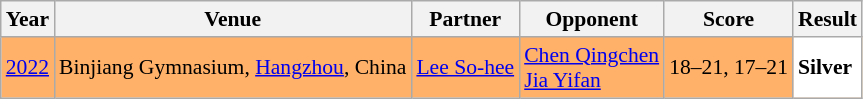<table class="sortable wikitable" style="font-size: 90%;">
<tr>
<th>Year</th>
<th>Venue</th>
<th>Partner</th>
<th>Opponent</th>
<th>Score</th>
<th>Result</th>
</tr>
<tr style="background:#FFB069">
<td align="center"><a href='#'>2022</a></td>
<td align="left">Binjiang Gymnasium, <a href='#'>Hangzhou</a>, China</td>
<td align="left"> <a href='#'>Lee So-hee</a></td>
<td align="left"> <a href='#'>Chen Qingchen</a> <br> <a href='#'>Jia Yifan</a></td>
<td align="left">18–21, 17–21</td>
<td style="text-align:left; background:white"> <strong>Silver</strong></td>
</tr>
</table>
